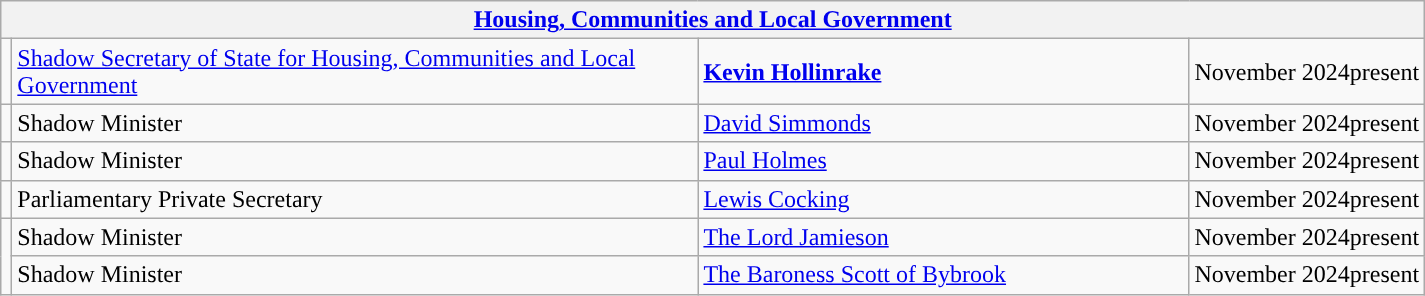<table class="wikitable">
<tr>
<th colspan="4"><a href='#'>Housing, Communities and Local Government</a></th>
</tr>
<tr>
<td style="background: "></td>
<td style="width: 450px;"><a href='#'>Shadow Secretary of State for Housing, Communities and Local Government</a></td>
<td style="width: 320px;"><strong><a href='#'>Kevin Hollinrake</a></strong></td>
<td>November 2024present</td>
</tr>
<tr>
<td style="background: "></td>
<td>Shadow Minister</td>
<td><a href='#'>David Simmonds</a></td>
<td>November 2024present</td>
</tr>
<tr>
<td style="background: "></td>
<td>Shadow Minister</td>
<td><a href='#'>Paul Holmes</a></td>
<td>November 2024present</td>
</tr>
<tr>
<td style="background: "></td>
<td>Parliamentary Private Secretary</td>
<td><a href='#'>Lewis Cocking</a></td>
<td>November 2024present</td>
</tr>
<tr>
<td rowspan="2" style="background: "></td>
<td>Shadow Minister</td>
<td><a href='#'>The Lord Jamieson</a></td>
<td>November 2024present</td>
</tr>
<tr>
<td>Shadow Minister</td>
<td><a href='#'>The Baroness Scott of Bybrook</a></td>
<td>November 2024present</td>
</tr>
</table>
